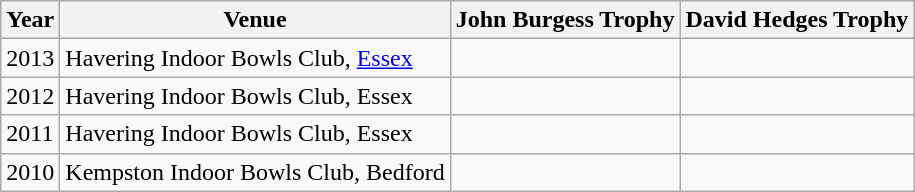<table class="wikitable">
<tr>
<th>Year</th>
<th>Venue</th>
<th>John Burgess Trophy</th>
<th>David Hedges Trophy</th>
</tr>
<tr>
<td>2013</td>
<td>Havering Indoor Bowls Club, <a href='#'>Essex</a></td>
<td></td>
<td></td>
</tr>
<tr>
<td>2012</td>
<td>Havering Indoor Bowls Club, Essex</td>
<td></td>
<td></td>
</tr>
<tr>
<td>2011</td>
<td>Havering Indoor Bowls Club, Essex</td>
<td></td>
<td></td>
</tr>
<tr>
<td>2010</td>
<td>Kempston Indoor Bowls Club, Bedford</td>
<td></td>
<td></td>
</tr>
</table>
